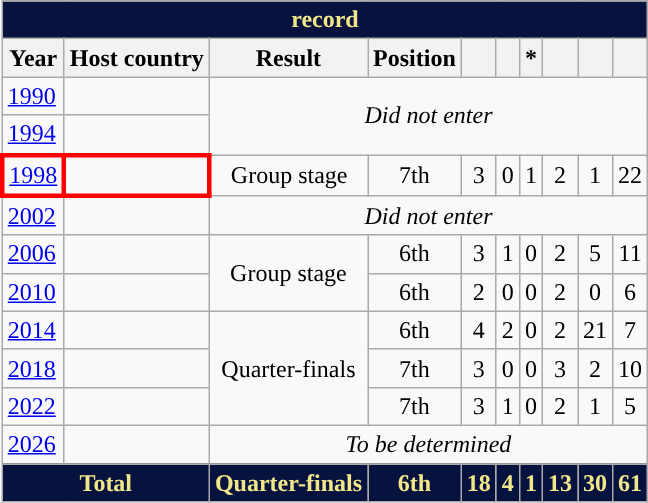<table class="wikitable" style="text-align: center;">
<tr>
<th colspan=10 style="background: #07123F; color: #F1E788;"><a href='#'></a> record</th>
</tr>
<tr>
<th>Year</th>
<th>Host country</th>
<th>Result</th>
<th>Position</th>
<th></th>
<th></th>
<th>*</th>
<th></th>
<th></th>
<th></th>
</tr>
<tr>
<td style="text-align: left;"><a href='#'>1990</a></td>
<td style="text-align: left;"></td>
<td rowspan="2" colspan="8"><em>Did not enter</em></td>
</tr>
<tr>
<td style="text-align: left;"><a href='#'>1994</a></td>
<td style="text-align: left;"></td>
</tr>
<tr>
<td style="text-align: left; border: 3px solid red"><a href='#'>1998</a></td>
<td style="text-align: left; border: 3px solid red"></td>
<td>Group stage</td>
<td>7th</td>
<td>3</td>
<td>0</td>
<td>1</td>
<td>2</td>
<td>1</td>
<td>22</td>
</tr>
<tr>
<td style="text-align: left;"><a href='#'>2002</a></td>
<td style="text-align: left;"></td>
<td colspan="8"><em>Did not enter</em></td>
</tr>
<tr>
<td style="text-align: left;"><a href='#'>2006</a></td>
<td style="text-align: left;"></td>
<td rowspan="2">Group stage</td>
<td>6th</td>
<td>3</td>
<td>1</td>
<td>0</td>
<td>2</td>
<td>5</td>
<td>11</td>
</tr>
<tr>
<td style="text-align: left;"><a href='#'>2010</a></td>
<td style="text-align: left;"></td>
<td>6th</td>
<td>2</td>
<td>0</td>
<td>0</td>
<td>2</td>
<td>0</td>
<td>6</td>
</tr>
<tr>
<td style="text-align: left;"><a href='#'>2014</a></td>
<td style="text-align: left;"></td>
<td rowspan="3">Quarter-finals</td>
<td>6th</td>
<td>4</td>
<td>2</td>
<td>0</td>
<td>2</td>
<td>21</td>
<td>7</td>
</tr>
<tr>
<td style="text-align: left;"><a href='#'>2018</a></td>
<td style="text-align: left;"></td>
<td>7th</td>
<td>3</td>
<td>0</td>
<td>0</td>
<td>3</td>
<td>2</td>
<td>10</td>
</tr>
<tr>
<td style="text-align: left;"><a href='#'>2022</a></td>
<td style="text-align: left;"></td>
<td>7th</td>
<td>3</td>
<td>1</td>
<td>0</td>
<td>2</td>
<td>1</td>
<td>5</td>
</tr>
<tr>
<td style="text-align: left;"><a href='#'>2026</a></td>
<td style="text-align: left;"></td>
<td colspan="8" rowspan="1"><em>To be determined</em></td>
</tr>
<tr>
<td colspan=2 style="background: #07123F; color: #F1E788;"><strong>Total</strong></td>
<td style="background: #07123F; color: #F1E788;"><strong>Quarter-finals</strong></td>
<td style="background: #07123F; color: #F1E788;"><strong>6th</strong></td>
<td style="background: #07123F; color: #F1E788;"><strong>18</strong></td>
<td style="background: #07123F; color: #F1E788;"><strong>4</strong></td>
<td style="background: #07123F; color: #F1E788;"><strong>1</strong></td>
<td style="background: #07123F; color: #F1E788;"><strong>13</strong></td>
<td style="background: #07123F; color: #F1E788;"><strong>30</strong></td>
<td style="background: #07123F; color: #F1E788;"><strong>61</strong></td>
</tr>
</table>
